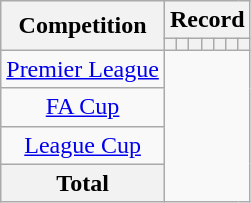<table class="wikitable" style="text-align: center">
<tr>
<th rowspan=2>Competition</th>
<th colspan=8>Record</th>
</tr>
<tr>
<th></th>
<th></th>
<th></th>
<th></th>
<th></th>
<th></th>
<th></th>
</tr>
<tr>
<td><a href='#'>Premier League</a><br></td>
</tr>
<tr>
<td><a href='#'>FA Cup</a><br></td>
</tr>
<tr>
<td><a href='#'>League Cup</a><br></td>
</tr>
<tr>
<th>Total<br></th>
</tr>
</table>
